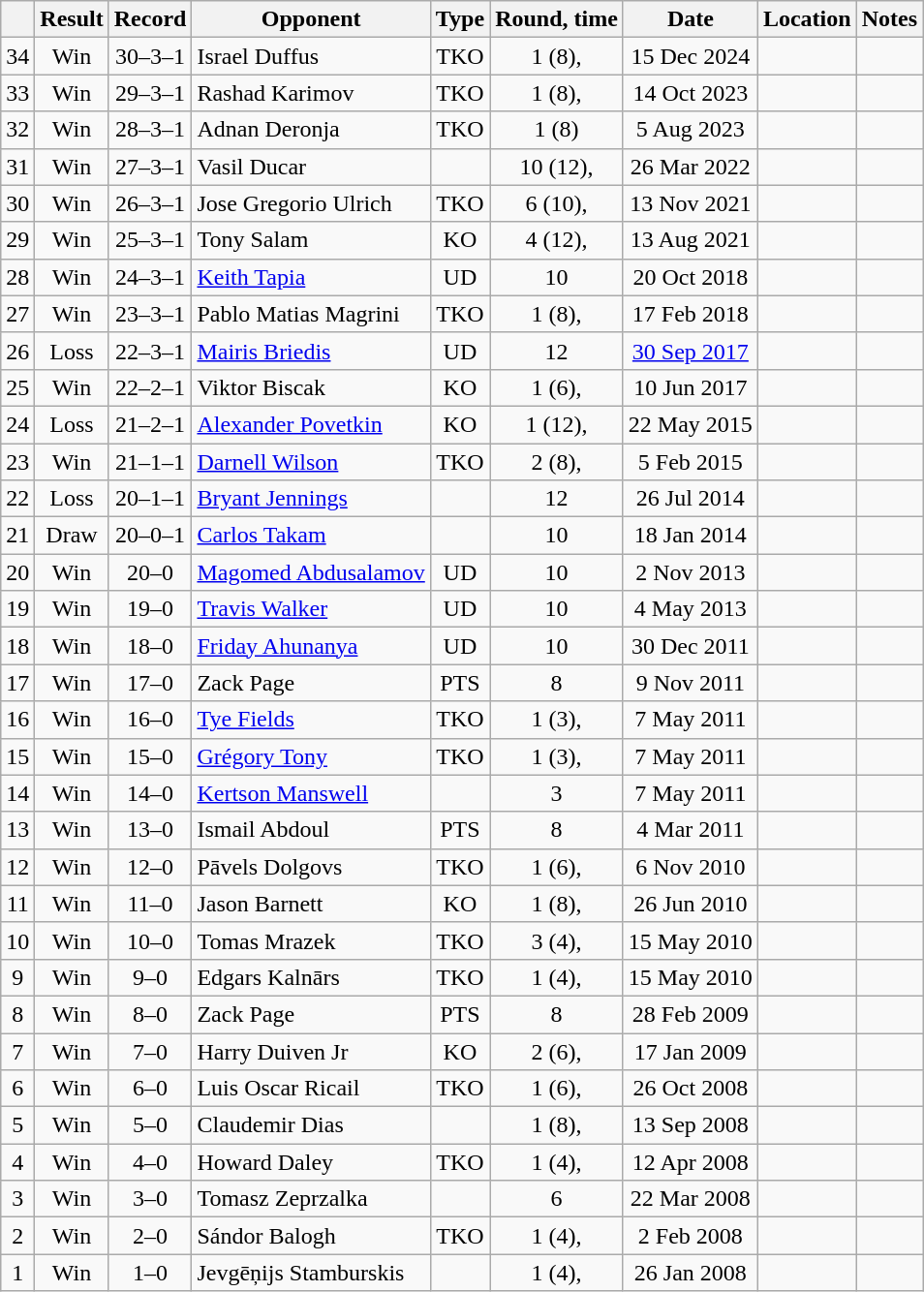<table class="wikitable" style="text-align:center">
<tr>
<th></th>
<th>Result</th>
<th>Record</th>
<th>Opponent</th>
<th>Type</th>
<th>Round, time</th>
<th>Date</th>
<th>Location</th>
<th>Notes</th>
</tr>
<tr>
<td>34</td>
<td>Win</td>
<td>30–3–1</td>
<td style="text-align:left;">Israel Duffus</td>
<td>TKO</td>
<td>1 (8), </td>
<td>15 Dec 2024</td>
<td style="text-align:left;"></td>
<td></td>
</tr>
<tr>
<td>33</td>
<td>Win</td>
<td>29–3–1</td>
<td style="text-align:left;">Rashad Karimov</td>
<td>TKO</td>
<td>1 (8), </td>
<td>14 Oct 2023</td>
<td style="text-align:left;"></td>
<td></td>
</tr>
<tr>
<td>32</td>
<td>Win</td>
<td>28–3–1</td>
<td style="text-align:left;">Adnan Deronja</td>
<td>TKO</td>
<td>1 (8)</td>
<td>5 Aug 2023</td>
<td style="text-align:left;"></td>
<td></td>
</tr>
<tr>
<td>31</td>
<td>Win</td>
<td>27–3–1</td>
<td style="text-align:left;">Vasil Ducar</td>
<td></td>
<td>10 (12), </td>
<td>26 Mar 2022</td>
<td style="text-align:left;"></td>
<td style="text-align:left;"></td>
</tr>
<tr>
<td>30</td>
<td>Win</td>
<td>26–3–1</td>
<td style="text-align:left;">Jose Gregorio Ulrich</td>
<td>TKO</td>
<td>6 (10), </td>
<td>13 Nov 2021</td>
<td style="text-align:left;"></td>
<td></td>
</tr>
<tr>
<td>29</td>
<td>Win</td>
<td>25–3–1</td>
<td style="text-align:left;">Tony Salam</td>
<td>KO</td>
<td>4 (12), </td>
<td>13 Aug 2021</td>
<td style="text-align:left;"></td>
<td style="text-align:left;"></td>
</tr>
<tr>
<td>28</td>
<td>Win</td>
<td>24–3–1</td>
<td style="text-align:left;"><a href='#'>Keith Tapia</a></td>
<td>UD</td>
<td>10</td>
<td>20 Oct 2018</td>
<td style="text-align:left;"></td>
<td style="text-align:left;"></td>
</tr>
<tr>
<td>27</td>
<td>Win</td>
<td>23–3–1</td>
<td style="text-align:left;">Pablo Matias Magrini</td>
<td>TKO</td>
<td>1 (8), </td>
<td>17 Feb 2018</td>
<td style="text-align:left;"></td>
<td></td>
</tr>
<tr>
<td>26</td>
<td>Loss</td>
<td>22–3–1</td>
<td style="text-align:left;"><a href='#'>Mairis Briedis</a></td>
<td>UD</td>
<td>12</td>
<td><a href='#'>30 Sep 2017</a></td>
<td style="text-align:left;"></td>
<td style="text-align:left;"></td>
</tr>
<tr>
<td>25</td>
<td>Win</td>
<td>22–2–1</td>
<td style="text-align:left;">Viktor Biscak</td>
<td>KO</td>
<td>1 (6), </td>
<td>10 Jun 2017</td>
<td style="text-align:left;"></td>
<td></td>
</tr>
<tr>
<td>24</td>
<td>Loss</td>
<td>21–2–1</td>
<td style="text-align:left;"><a href='#'>Alexander Povetkin</a></td>
<td>KO</td>
<td>1 (12), </td>
<td>22 May 2015</td>
<td style="text-align:left;"></td>
<td style="text-align:left;"></td>
</tr>
<tr>
<td>23</td>
<td>Win</td>
<td>21–1–1</td>
<td style="text-align:left;"><a href='#'>Darnell Wilson</a></td>
<td>TKO</td>
<td>2 (8), </td>
<td>5 Feb 2015</td>
<td style="text-align:left;"></td>
<td></td>
</tr>
<tr>
<td>22</td>
<td>Loss</td>
<td>20–1–1</td>
<td style="text-align:left;"><a href='#'>Bryant Jennings</a></td>
<td></td>
<td>12</td>
<td>26 Jul 2014</td>
<td style="text-align:left;"></td>
<td></td>
</tr>
<tr>
<td>21</td>
<td>Draw</td>
<td>20–0–1</td>
<td style="text-align:left;"><a href='#'>Carlos Takam</a></td>
<td></td>
<td>10</td>
<td>18 Jan 2014</td>
<td style="text-align:left;"></td>
<td style="text-align:left;"></td>
</tr>
<tr>
<td>20</td>
<td>Win</td>
<td>20–0</td>
<td style="text-align:left;"><a href='#'>Magomed Abdusalamov</a></td>
<td>UD</td>
<td>10</td>
<td>2 Nov 2013</td>
<td style="text-align:left;"></td>
<td style="text-align:left;"></td>
</tr>
<tr>
<td>19</td>
<td>Win</td>
<td>19–0</td>
<td style="text-align:left;"><a href='#'>Travis Walker</a></td>
<td>UD</td>
<td>10</td>
<td>4 May 2013</td>
<td style="text-align:left;"></td>
<td></td>
</tr>
<tr>
<td>18</td>
<td>Win</td>
<td>18–0</td>
<td style="text-align:left;"><a href='#'>Friday Ahunanya</a></td>
<td>UD</td>
<td>10</td>
<td>30 Dec 2011</td>
<td style="text-align:left;"></td>
<td></td>
</tr>
<tr>
<td>17</td>
<td>Win</td>
<td>17–0</td>
<td style="text-align:left;">Zack Page</td>
<td>PTS</td>
<td>8</td>
<td>9 Nov 2011</td>
<td style="text-align:left;"></td>
<td></td>
</tr>
<tr>
<td>16</td>
<td>Win</td>
<td>16–0</td>
<td style="text-align:left;"><a href='#'>Tye Fields</a></td>
<td>TKO</td>
<td>1 (3), </td>
<td>7 May 2011</td>
<td style="text-align:left;"></td>
<td style="text-align:left;"></td>
</tr>
<tr>
<td>15</td>
<td>Win</td>
<td>15–0</td>
<td style="text-align:left;"><a href='#'>Grégory Tony</a></td>
<td>TKO</td>
<td>1 (3), </td>
<td>7 May 2011</td>
<td style="text-align:left;"></td>
<td style="text-align:left;"></td>
</tr>
<tr align=center>
<td>14</td>
<td>Win</td>
<td>14–0</td>
<td style="text-align:left;"><a href='#'>Kertson Manswell</a></td>
<td></td>
<td>3</td>
<td>7 May 2011</td>
<td style="text-align:left;"></td>
<td style="text-align:left;"></td>
</tr>
<tr>
<td>13</td>
<td>Win</td>
<td>13–0</td>
<td style="text-align:left;">Ismail Abdoul</td>
<td>PTS</td>
<td>8</td>
<td>4 Mar 2011</td>
<td style="text-align:left;"></td>
<td></td>
</tr>
<tr>
<td>12</td>
<td>Win</td>
<td>12–0</td>
<td style="text-align:left;">Pāvels Dolgovs</td>
<td>TKO</td>
<td>1 (6), </td>
<td>6 Nov 2010</td>
<td style="text-align:left;"></td>
<td></td>
</tr>
<tr>
<td>11</td>
<td>Win</td>
<td>11–0</td>
<td style="text-align:left;">Jason Barnett</td>
<td>KO</td>
<td>1 (8), </td>
<td>26 Jun 2010</td>
<td style="text-align:left;"></td>
<td></td>
</tr>
<tr>
<td>10</td>
<td>Win</td>
<td>10–0</td>
<td style="text-align:left;">Tomas Mrazek</td>
<td>TKO</td>
<td>3 (4), </td>
<td>15 May 2010</td>
<td style="text-align:left;"></td>
<td></td>
</tr>
<tr>
<td>9</td>
<td>Win</td>
<td>9–0</td>
<td style="text-align:left;">Edgars Kalnārs</td>
<td>TKO</td>
<td>1 (4), </td>
<td>15 May 2010</td>
<td style="text-align:left;"></td>
<td></td>
</tr>
<tr>
<td>8</td>
<td>Win</td>
<td>8–0</td>
<td style="text-align:left;">Zack Page</td>
<td>PTS</td>
<td>8</td>
<td>28 Feb 2009</td>
<td style="text-align:left;"></td>
<td></td>
</tr>
<tr>
<td>7</td>
<td>Win</td>
<td>7–0</td>
<td style="text-align:left;">Harry Duiven Jr</td>
<td>KO</td>
<td>2 (6), </td>
<td>17 Jan 2009</td>
<td style="text-align:left;"></td>
<td></td>
</tr>
<tr>
<td>6</td>
<td>Win</td>
<td>6–0</td>
<td style="text-align:left;">Luis Oscar Ricail</td>
<td>TKO</td>
<td>1 (6), </td>
<td>26 Oct 2008</td>
<td style="text-align:left;"></td>
<td></td>
</tr>
<tr>
<td>5</td>
<td>Win</td>
<td>5–0</td>
<td style="text-align:left;">Claudemir Dias</td>
<td></td>
<td>1 (8), </td>
<td>13 Sep 2008</td>
<td style="text-align:left;"></td>
<td></td>
</tr>
<tr>
<td>4</td>
<td>Win</td>
<td>4–0</td>
<td style="text-align:left;">Howard Daley</td>
<td>TKO</td>
<td>1 (4), </td>
<td>12 Apr 2008</td>
<td style="text-align:left;"></td>
<td></td>
</tr>
<tr>
<td>3</td>
<td>Win</td>
<td>3–0</td>
<td style="text-align:left;">Tomasz Zeprzalka</td>
<td></td>
<td>6</td>
<td>22 Mar 2008</td>
<td style="text-align:left;"></td>
<td></td>
</tr>
<tr>
<td>2</td>
<td>Win</td>
<td>2–0</td>
<td style="text-align:left;">Sándor Balogh</td>
<td>TKO</td>
<td>1 (4), </td>
<td>2 Feb 2008</td>
<td style="text-align:left;"></td>
<td></td>
</tr>
<tr>
<td>1</td>
<td>Win</td>
<td>1–0</td>
<td style="text-align:left;">Jevgēņijs Stamburskis</td>
<td></td>
<td>1 (4), </td>
<td>26 Jan 2008</td>
<td style="text-align:left;"></td>
<td></td>
</tr>
</table>
